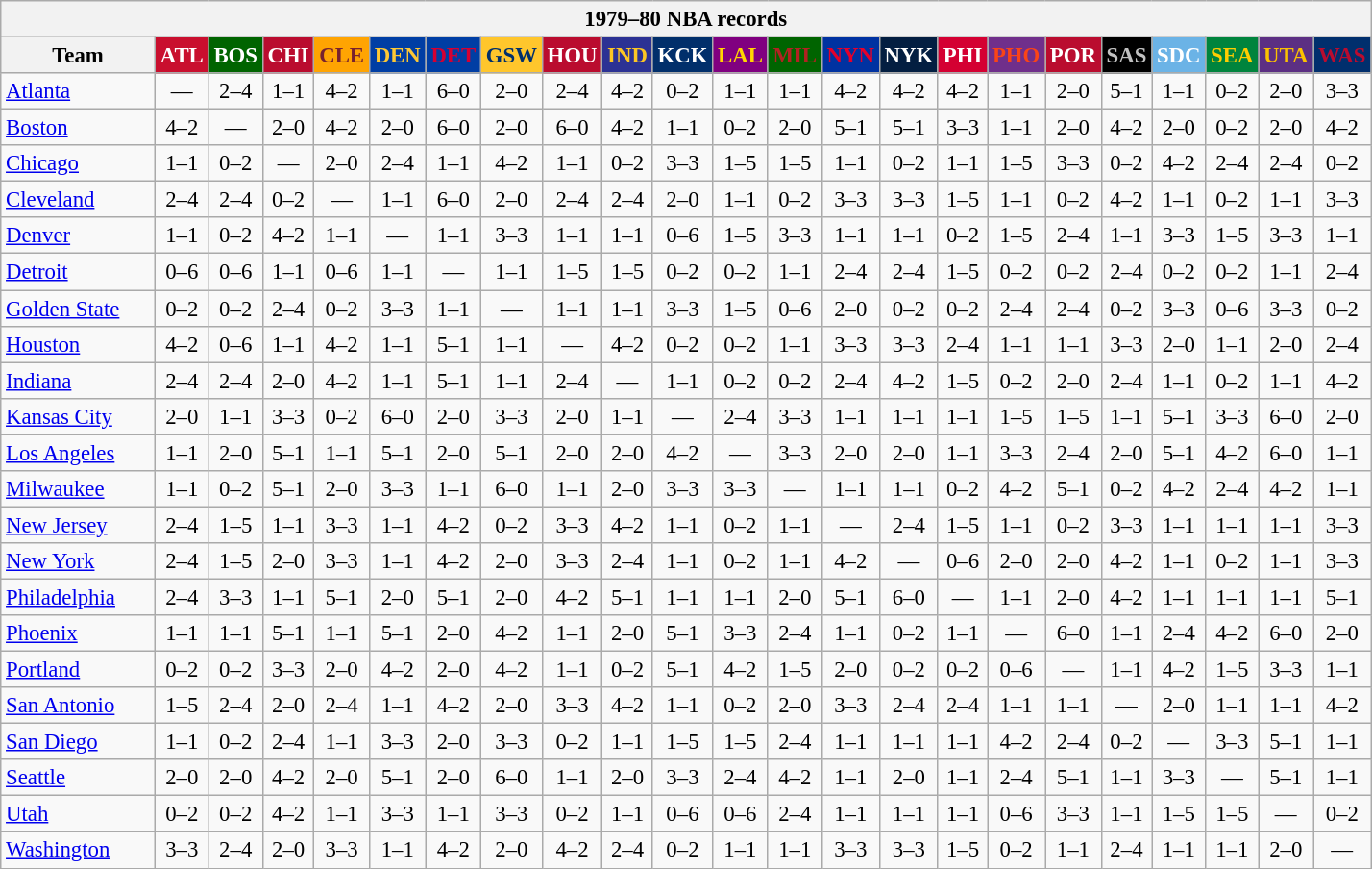<table class="wikitable" style="font-size:95%; text-align:center;">
<tr>
<th colspan=23>1979–80 NBA records</th>
</tr>
<tr>
<th width=100>Team</th>
<th style="background:#C90F2E;color:#FFFFFF;width=35">ATL</th>
<th style="background:#006400;color:#FFFFFF;width=35">BOS</th>
<th style="background:#BA0C2F;color:#FFFFFF;width=35">CHI</th>
<th style="background:#FFA402;color:#77222F;width=35">CLE</th>
<th style="background:#003EA4;color:#FDC835;width=35">DEN</th>
<th style="background:#003EA4;color:#D50032;width=35">DET</th>
<th style="background:#FFC62C;color:#012F6B;width=35">GSW</th>
<th style="background:#BA0C2F;color:#FFFFFF;width=35">HOU</th>
<th style="background:#2C3294;color:#FCC624;width=35">IND</th>
<th style="background:#012F6B;color:#FFFFFF;width=35">KCK</th>
<th style="background:#800080;color:#FFD700;width=35">LAL</th>
<th style="background:#006400;color:#B22222;width=35">MIL</th>
<th style="background:#0032A1;color:#E5002B;width=35">NYN</th>
<th style="background:#031E41;color:#FFFFFF;width=35">NYK</th>
<th style="background:#D40032;color:#FFFFFF;width=35">PHI</th>
<th style="background:#702F8B;color:#FA4417;width=35">PHO</th>
<th style="background:#BA0C2F;color:#FFFFFF;width=35">POR</th>
<th style="background:#000000;color:#C0C0C0;width=35">SAS</th>
<th style="background:#6BB3E6;color:#FFFFFF;width=35">SDC</th>
<th style="background:#00843D;color:#FFCD01;width=35">SEA</th>
<th style="background:#5C2F83;color:#FCC200;width=35">UTA</th>
<th style="background:#012F6D;color:#BA0C2F;width=35">WAS</th>
</tr>
<tr>
<td style="text-align:left;"><a href='#'>Atlanta</a></td>
<td>—</td>
<td>2–4</td>
<td>1–1</td>
<td>4–2</td>
<td>1–1</td>
<td>6–0</td>
<td>2–0</td>
<td>2–4</td>
<td>4–2</td>
<td>0–2</td>
<td>1–1</td>
<td>1–1</td>
<td>4–2</td>
<td>4–2</td>
<td>4–2</td>
<td>1–1</td>
<td>2–0</td>
<td>5–1</td>
<td>1–1</td>
<td>0–2</td>
<td>2–0</td>
<td>3–3</td>
</tr>
<tr>
<td style="text-align:left;"><a href='#'>Boston</a></td>
<td>4–2</td>
<td>—</td>
<td>2–0</td>
<td>4–2</td>
<td>2–0</td>
<td>6–0</td>
<td>2–0</td>
<td>6–0</td>
<td>4–2</td>
<td>1–1</td>
<td>0–2</td>
<td>2–0</td>
<td>5–1</td>
<td>5–1</td>
<td>3–3</td>
<td>1–1</td>
<td>2–0</td>
<td>4–2</td>
<td>2–0</td>
<td>0–2</td>
<td>2–0</td>
<td>4–2</td>
</tr>
<tr>
<td style="text-align:left;"><a href='#'>Chicago</a></td>
<td>1–1</td>
<td>0–2</td>
<td>—</td>
<td>2–0</td>
<td>2–4</td>
<td>1–1</td>
<td>4–2</td>
<td>1–1</td>
<td>0–2</td>
<td>3–3</td>
<td>1–5</td>
<td>1–5</td>
<td>1–1</td>
<td>0–2</td>
<td>1–1</td>
<td>1–5</td>
<td>3–3</td>
<td>0–2</td>
<td>4–2</td>
<td>2–4</td>
<td>2–4</td>
<td>0–2</td>
</tr>
<tr>
<td style="text-align:left;"><a href='#'>Cleveland</a></td>
<td>2–4</td>
<td>2–4</td>
<td>0–2</td>
<td>—</td>
<td>1–1</td>
<td>6–0</td>
<td>2–0</td>
<td>2–4</td>
<td>2–4</td>
<td>2–0</td>
<td>1–1</td>
<td>0–2</td>
<td>3–3</td>
<td>3–3</td>
<td>1–5</td>
<td>1–1</td>
<td>0–2</td>
<td>4–2</td>
<td>1–1</td>
<td>0–2</td>
<td>1–1</td>
<td>3–3</td>
</tr>
<tr>
<td style="text-align:left;"><a href='#'>Denver</a></td>
<td>1–1</td>
<td>0–2</td>
<td>4–2</td>
<td>1–1</td>
<td>—</td>
<td>1–1</td>
<td>3–3</td>
<td>1–1</td>
<td>1–1</td>
<td>0–6</td>
<td>1–5</td>
<td>3–3</td>
<td>1–1</td>
<td>1–1</td>
<td>0–2</td>
<td>1–5</td>
<td>2–4</td>
<td>1–1</td>
<td>3–3</td>
<td>1–5</td>
<td>3–3</td>
<td>1–1</td>
</tr>
<tr>
<td style="text-align:left;"><a href='#'>Detroit</a></td>
<td>0–6</td>
<td>0–6</td>
<td>1–1</td>
<td>0–6</td>
<td>1–1</td>
<td>—</td>
<td>1–1</td>
<td>1–5</td>
<td>1–5</td>
<td>0–2</td>
<td>0–2</td>
<td>1–1</td>
<td>2–4</td>
<td>2–4</td>
<td>1–5</td>
<td>0–2</td>
<td>0–2</td>
<td>2–4</td>
<td>0–2</td>
<td>0–2</td>
<td>1–1</td>
<td>2–4</td>
</tr>
<tr>
<td style="text-align:left;"><a href='#'>Golden State</a></td>
<td>0–2</td>
<td>0–2</td>
<td>2–4</td>
<td>0–2</td>
<td>3–3</td>
<td>1–1</td>
<td>—</td>
<td>1–1</td>
<td>1–1</td>
<td>3–3</td>
<td>1–5</td>
<td>0–6</td>
<td>2–0</td>
<td>0–2</td>
<td>0–2</td>
<td>2–4</td>
<td>2–4</td>
<td>0–2</td>
<td>3–3</td>
<td>0–6</td>
<td>3–3</td>
<td>0–2</td>
</tr>
<tr>
<td style="text-align:left;"><a href='#'>Houston</a></td>
<td>4–2</td>
<td>0–6</td>
<td>1–1</td>
<td>4–2</td>
<td>1–1</td>
<td>5–1</td>
<td>1–1</td>
<td>—</td>
<td>4–2</td>
<td>0–2</td>
<td>0–2</td>
<td>1–1</td>
<td>3–3</td>
<td>3–3</td>
<td>2–4</td>
<td>1–1</td>
<td>1–1</td>
<td>3–3</td>
<td>2–0</td>
<td>1–1</td>
<td>2–0</td>
<td>2–4</td>
</tr>
<tr>
<td style="text-align:left;"><a href='#'>Indiana</a></td>
<td>2–4</td>
<td>2–4</td>
<td>2–0</td>
<td>4–2</td>
<td>1–1</td>
<td>5–1</td>
<td>1–1</td>
<td>2–4</td>
<td>—</td>
<td>1–1</td>
<td>0–2</td>
<td>0–2</td>
<td>2–4</td>
<td>4–2</td>
<td>1–5</td>
<td>0–2</td>
<td>2–0</td>
<td>2–4</td>
<td>1–1</td>
<td>0–2</td>
<td>1–1</td>
<td>4–2</td>
</tr>
<tr>
<td style="text-align:left;"><a href='#'>Kansas City</a></td>
<td>2–0</td>
<td>1–1</td>
<td>3–3</td>
<td>0–2</td>
<td>6–0</td>
<td>2–0</td>
<td>3–3</td>
<td>2–0</td>
<td>1–1</td>
<td>—</td>
<td>2–4</td>
<td>3–3</td>
<td>1–1</td>
<td>1–1</td>
<td>1–1</td>
<td>1–5</td>
<td>1–5</td>
<td>1–1</td>
<td>5–1</td>
<td>3–3</td>
<td>6–0</td>
<td>2–0</td>
</tr>
<tr>
<td style="text-align:left;"><a href='#'>Los Angeles</a></td>
<td>1–1</td>
<td>2–0</td>
<td>5–1</td>
<td>1–1</td>
<td>5–1</td>
<td>2–0</td>
<td>5–1</td>
<td>2–0</td>
<td>2–0</td>
<td>4–2</td>
<td>—</td>
<td>3–3</td>
<td>2–0</td>
<td>2–0</td>
<td>1–1</td>
<td>3–3</td>
<td>2–4</td>
<td>2–0</td>
<td>5–1</td>
<td>4–2</td>
<td>6–0</td>
<td>1–1</td>
</tr>
<tr>
<td style="text-align:left;"><a href='#'>Milwaukee</a></td>
<td>1–1</td>
<td>0–2</td>
<td>5–1</td>
<td>2–0</td>
<td>3–3</td>
<td>1–1</td>
<td>6–0</td>
<td>1–1</td>
<td>2–0</td>
<td>3–3</td>
<td>3–3</td>
<td>—</td>
<td>1–1</td>
<td>1–1</td>
<td>0–2</td>
<td>4–2</td>
<td>5–1</td>
<td>0–2</td>
<td>4–2</td>
<td>2–4</td>
<td>4–2</td>
<td>1–1</td>
</tr>
<tr>
<td style="text-align:left;"><a href='#'>New Jersey</a></td>
<td>2–4</td>
<td>1–5</td>
<td>1–1</td>
<td>3–3</td>
<td>1–1</td>
<td>4–2</td>
<td>0–2</td>
<td>3–3</td>
<td>4–2</td>
<td>1–1</td>
<td>0–2</td>
<td>1–1</td>
<td>—</td>
<td>2–4</td>
<td>1–5</td>
<td>1–1</td>
<td>0–2</td>
<td>3–3</td>
<td>1–1</td>
<td>1–1</td>
<td>1–1</td>
<td>3–3</td>
</tr>
<tr>
<td style="text-align:left;"><a href='#'>New York</a></td>
<td>2–4</td>
<td>1–5</td>
<td>2–0</td>
<td>3–3</td>
<td>1–1</td>
<td>4–2</td>
<td>2–0</td>
<td>3–3</td>
<td>2–4</td>
<td>1–1</td>
<td>0–2</td>
<td>1–1</td>
<td>4–2</td>
<td>—</td>
<td>0–6</td>
<td>2–0</td>
<td>2–0</td>
<td>4–2</td>
<td>1–1</td>
<td>0–2</td>
<td>1–1</td>
<td>3–3</td>
</tr>
<tr>
<td style="text-align:left;"><a href='#'>Philadelphia</a></td>
<td>2–4</td>
<td>3–3</td>
<td>1–1</td>
<td>5–1</td>
<td>2–0</td>
<td>5–1</td>
<td>2–0</td>
<td>4–2</td>
<td>5–1</td>
<td>1–1</td>
<td>1–1</td>
<td>2–0</td>
<td>5–1</td>
<td>6–0</td>
<td>—</td>
<td>1–1</td>
<td>2–0</td>
<td>4–2</td>
<td>1–1</td>
<td>1–1</td>
<td>1–1</td>
<td>5–1</td>
</tr>
<tr>
<td style="text-align:left;"><a href='#'>Phoenix</a></td>
<td>1–1</td>
<td>1–1</td>
<td>5–1</td>
<td>1–1</td>
<td>5–1</td>
<td>2–0</td>
<td>4–2</td>
<td>1–1</td>
<td>2–0</td>
<td>5–1</td>
<td>3–3</td>
<td>2–4</td>
<td>1–1</td>
<td>0–2</td>
<td>1–1</td>
<td>—</td>
<td>6–0</td>
<td>1–1</td>
<td>2–4</td>
<td>4–2</td>
<td>6–0</td>
<td>2–0</td>
</tr>
<tr>
<td style="text-align:left;"><a href='#'>Portland</a></td>
<td>0–2</td>
<td>0–2</td>
<td>3–3</td>
<td>2–0</td>
<td>4–2</td>
<td>2–0</td>
<td>4–2</td>
<td>1–1</td>
<td>0–2</td>
<td>5–1</td>
<td>4–2</td>
<td>1–5</td>
<td>2–0</td>
<td>0–2</td>
<td>0–2</td>
<td>0–6</td>
<td>—</td>
<td>1–1</td>
<td>4–2</td>
<td>1–5</td>
<td>3–3</td>
<td>1–1</td>
</tr>
<tr>
<td style="text-align:left;"><a href='#'>San Antonio</a></td>
<td>1–5</td>
<td>2–4</td>
<td>2–0</td>
<td>2–4</td>
<td>1–1</td>
<td>4–2</td>
<td>2–0</td>
<td>3–3</td>
<td>4–2</td>
<td>1–1</td>
<td>0–2</td>
<td>2–0</td>
<td>3–3</td>
<td>2–4</td>
<td>2–4</td>
<td>1–1</td>
<td>1–1</td>
<td>—</td>
<td>2–0</td>
<td>1–1</td>
<td>1–1</td>
<td>4–2</td>
</tr>
<tr>
<td style="text-align:left;"><a href='#'>San Diego</a></td>
<td>1–1</td>
<td>0–2</td>
<td>2–4</td>
<td>1–1</td>
<td>3–3</td>
<td>2–0</td>
<td>3–3</td>
<td>0–2</td>
<td>1–1</td>
<td>1–5</td>
<td>1–5</td>
<td>2–4</td>
<td>1–1</td>
<td>1–1</td>
<td>1–1</td>
<td>4–2</td>
<td>2–4</td>
<td>0–2</td>
<td>—</td>
<td>3–3</td>
<td>5–1</td>
<td>1–1</td>
</tr>
<tr>
<td style="text-align:left;"><a href='#'>Seattle</a></td>
<td>2–0</td>
<td>2–0</td>
<td>4–2</td>
<td>2–0</td>
<td>5–1</td>
<td>2–0</td>
<td>6–0</td>
<td>1–1</td>
<td>2–0</td>
<td>3–3</td>
<td>2–4</td>
<td>4–2</td>
<td>1–1</td>
<td>2–0</td>
<td>1–1</td>
<td>2–4</td>
<td>5–1</td>
<td>1–1</td>
<td>3–3</td>
<td>—</td>
<td>5–1</td>
<td>1–1</td>
</tr>
<tr>
<td style="text-align:left;"><a href='#'>Utah</a></td>
<td>0–2</td>
<td>0–2</td>
<td>4–2</td>
<td>1–1</td>
<td>3–3</td>
<td>1–1</td>
<td>3–3</td>
<td>0–2</td>
<td>1–1</td>
<td>0–6</td>
<td>0–6</td>
<td>2–4</td>
<td>1–1</td>
<td>1–1</td>
<td>1–1</td>
<td>0–6</td>
<td>3–3</td>
<td>1–1</td>
<td>1–5</td>
<td>1–5</td>
<td>—</td>
<td>0–2</td>
</tr>
<tr>
<td style="text-align:left;"><a href='#'>Washington</a></td>
<td>3–3</td>
<td>2–4</td>
<td>2–0</td>
<td>3–3</td>
<td>1–1</td>
<td>4–2</td>
<td>2–0</td>
<td>4–2</td>
<td>2–4</td>
<td>0–2</td>
<td>1–1</td>
<td>1–1</td>
<td>3–3</td>
<td>3–3</td>
<td>1–5</td>
<td>0–2</td>
<td>1–1</td>
<td>2–4</td>
<td>1–1</td>
<td>1–1</td>
<td>2–0</td>
<td>—</td>
</tr>
</table>
